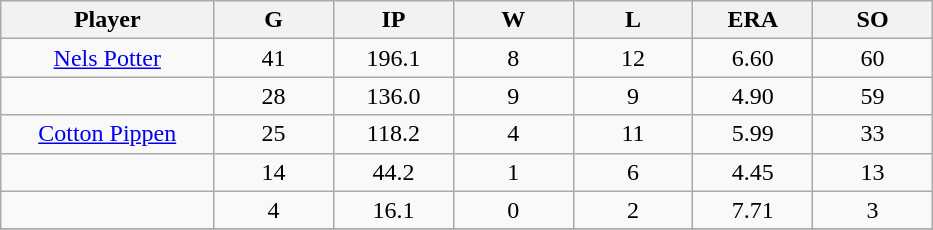<table class="wikitable sortable">
<tr>
<th bgcolor="#DDDDFF" width="16%">Player</th>
<th bgcolor="#DDDDFF" width="9%">G</th>
<th bgcolor="#DDDDFF" width="9%">IP</th>
<th bgcolor="#DDDDFF" width="9%">W</th>
<th bgcolor="#DDDDFF" width="9%">L</th>
<th bgcolor="#DDDDFF" width="9%">ERA</th>
<th bgcolor="#DDDDFF" width="9%">SO</th>
</tr>
<tr align="center">
<td><a href='#'>Nels Potter</a></td>
<td>41</td>
<td>196.1</td>
<td>8</td>
<td>12</td>
<td>6.60</td>
<td>60</td>
</tr>
<tr align="center">
<td></td>
<td>28</td>
<td>136.0</td>
<td>9</td>
<td>9</td>
<td>4.90</td>
<td>59</td>
</tr>
<tr align="center">
<td><a href='#'>Cotton Pippen</a></td>
<td>25</td>
<td>118.2</td>
<td>4</td>
<td>11</td>
<td>5.99</td>
<td>33</td>
</tr>
<tr align="center">
<td></td>
<td>14</td>
<td>44.2</td>
<td>1</td>
<td>6</td>
<td>4.45</td>
<td>13</td>
</tr>
<tr align="center">
<td></td>
<td>4</td>
<td>16.1</td>
<td>0</td>
<td>2</td>
<td>7.71</td>
<td>3</td>
</tr>
<tr align="center">
</tr>
</table>
